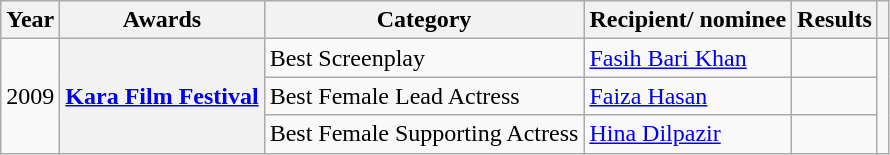<table class="wikitable plainrowheaders">
<tr>
<th scope="col">Year</th>
<th scope="col">Awards</th>
<th scope="col">Category</th>
<th scope="col">Recipient/ nominee</th>
<th scope="col">Results</th>
<th></th>
</tr>
<tr>
<td rowspan="3">2009</td>
<th rowspan="3" scope="row"><a href='#'>Kara Film Festival</a></th>
<td>Best Screenplay</td>
<td><a href='#'>Fasih Bari Khan</a></td>
<td></td>
<td rowspan="3"></td>
</tr>
<tr>
<td>Best Female Lead Actress</td>
<td><a href='#'>Faiza Hasan</a></td>
<td></td>
</tr>
<tr>
<td>Best Female Supporting Actress</td>
<td><a href='#'>Hina Dilpazir</a></td>
<td></td>
</tr>
</table>
